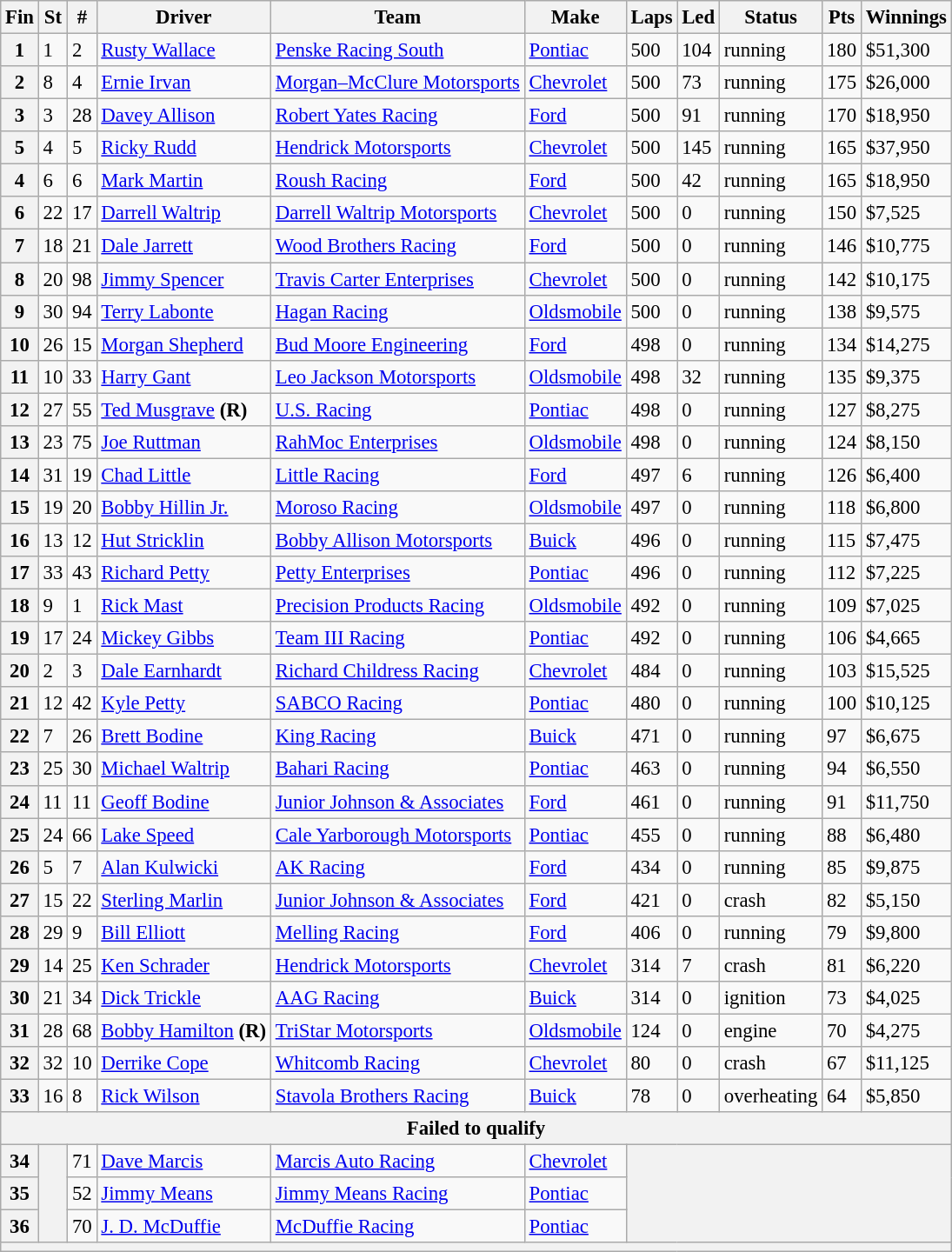<table class="wikitable" style="font-size:95%">
<tr>
<th>Fin</th>
<th>St</th>
<th>#</th>
<th>Driver</th>
<th>Team</th>
<th>Make</th>
<th>Laps</th>
<th>Led</th>
<th>Status</th>
<th>Pts</th>
<th>Winnings</th>
</tr>
<tr>
<th>1</th>
<td>1</td>
<td>2</td>
<td><a href='#'>Rusty Wallace</a></td>
<td><a href='#'>Penske Racing South</a></td>
<td><a href='#'>Pontiac</a></td>
<td>500</td>
<td>104</td>
<td>running</td>
<td>180</td>
<td>$51,300</td>
</tr>
<tr>
<th>2</th>
<td>8</td>
<td>4</td>
<td><a href='#'>Ernie Irvan</a></td>
<td><a href='#'>Morgan–McClure Motorsports</a></td>
<td><a href='#'>Chevrolet</a></td>
<td>500</td>
<td>73</td>
<td>running</td>
<td>175</td>
<td>$26,000</td>
</tr>
<tr>
<th>3</th>
<td>3</td>
<td>28</td>
<td><a href='#'>Davey Allison</a></td>
<td><a href='#'>Robert Yates Racing</a></td>
<td><a href='#'>Ford</a></td>
<td>500</td>
<td>91</td>
<td>running</td>
<td>170</td>
<td>$18,950</td>
</tr>
<tr>
<th>5</th>
<td>4</td>
<td>5</td>
<td><a href='#'>Ricky Rudd</a></td>
<td><a href='#'>Hendrick Motorsports</a></td>
<td><a href='#'>Chevrolet</a></td>
<td>500</td>
<td>145</td>
<td>running</td>
<td>165</td>
<td>$37,950</td>
</tr>
<tr>
<th>4</th>
<td>6</td>
<td>6</td>
<td><a href='#'>Mark Martin</a></td>
<td><a href='#'>Roush Racing</a></td>
<td><a href='#'>Ford</a></td>
<td>500</td>
<td>42</td>
<td>running</td>
<td>165</td>
<td>$18,950</td>
</tr>
<tr>
<th>6</th>
<td>22</td>
<td>17</td>
<td><a href='#'>Darrell Waltrip</a></td>
<td><a href='#'>Darrell Waltrip Motorsports</a></td>
<td><a href='#'>Chevrolet</a></td>
<td>500</td>
<td>0</td>
<td>running</td>
<td>150</td>
<td>$7,525</td>
</tr>
<tr>
<th>7</th>
<td>18</td>
<td>21</td>
<td><a href='#'>Dale Jarrett</a></td>
<td><a href='#'>Wood Brothers Racing</a></td>
<td><a href='#'>Ford</a></td>
<td>500</td>
<td>0</td>
<td>running</td>
<td>146</td>
<td>$10,775</td>
</tr>
<tr>
<th>8</th>
<td>20</td>
<td>98</td>
<td><a href='#'>Jimmy Spencer</a></td>
<td><a href='#'>Travis Carter Enterprises</a></td>
<td><a href='#'>Chevrolet</a></td>
<td>500</td>
<td>0</td>
<td>running</td>
<td>142</td>
<td>$10,175</td>
</tr>
<tr>
<th>9</th>
<td>30</td>
<td>94</td>
<td><a href='#'>Terry Labonte</a></td>
<td><a href='#'>Hagan Racing</a></td>
<td><a href='#'>Oldsmobile</a></td>
<td>500</td>
<td>0</td>
<td>running</td>
<td>138</td>
<td>$9,575</td>
</tr>
<tr>
<th>10</th>
<td>26</td>
<td>15</td>
<td><a href='#'>Morgan Shepherd</a></td>
<td><a href='#'>Bud Moore Engineering</a></td>
<td><a href='#'>Ford</a></td>
<td>498</td>
<td>0</td>
<td>running</td>
<td>134</td>
<td>$14,275</td>
</tr>
<tr>
<th>11</th>
<td>10</td>
<td>33</td>
<td><a href='#'>Harry Gant</a></td>
<td><a href='#'>Leo Jackson Motorsports</a></td>
<td><a href='#'>Oldsmobile</a></td>
<td>498</td>
<td>32</td>
<td>running</td>
<td>135</td>
<td>$9,375</td>
</tr>
<tr>
<th>12</th>
<td>27</td>
<td>55</td>
<td><a href='#'>Ted Musgrave</a> <strong>(R)</strong></td>
<td><a href='#'>U.S. Racing</a></td>
<td><a href='#'>Pontiac</a></td>
<td>498</td>
<td>0</td>
<td>running</td>
<td>127</td>
<td>$8,275</td>
</tr>
<tr>
<th>13</th>
<td>23</td>
<td>75</td>
<td><a href='#'>Joe Ruttman</a></td>
<td><a href='#'>RahMoc Enterprises</a></td>
<td><a href='#'>Oldsmobile</a></td>
<td>498</td>
<td>0</td>
<td>running</td>
<td>124</td>
<td>$8,150</td>
</tr>
<tr>
<th>14</th>
<td>31</td>
<td>19</td>
<td><a href='#'>Chad Little</a></td>
<td><a href='#'>Little Racing</a></td>
<td><a href='#'>Ford</a></td>
<td>497</td>
<td>6</td>
<td>running</td>
<td>126</td>
<td>$6,400</td>
</tr>
<tr>
<th>15</th>
<td>19</td>
<td>20</td>
<td><a href='#'>Bobby Hillin Jr.</a></td>
<td><a href='#'>Moroso Racing</a></td>
<td><a href='#'>Oldsmobile</a></td>
<td>497</td>
<td>0</td>
<td>running</td>
<td>118</td>
<td>$6,800</td>
</tr>
<tr>
<th>16</th>
<td>13</td>
<td>12</td>
<td><a href='#'>Hut Stricklin</a></td>
<td><a href='#'>Bobby Allison Motorsports</a></td>
<td><a href='#'>Buick</a></td>
<td>496</td>
<td>0</td>
<td>running</td>
<td>115</td>
<td>$7,475</td>
</tr>
<tr>
<th>17</th>
<td>33</td>
<td>43</td>
<td><a href='#'>Richard Petty</a></td>
<td><a href='#'>Petty Enterprises</a></td>
<td><a href='#'>Pontiac</a></td>
<td>496</td>
<td>0</td>
<td>running</td>
<td>112</td>
<td>$7,225</td>
</tr>
<tr>
<th>18</th>
<td>9</td>
<td>1</td>
<td><a href='#'>Rick Mast</a></td>
<td><a href='#'>Precision Products Racing</a></td>
<td><a href='#'>Oldsmobile</a></td>
<td>492</td>
<td>0</td>
<td>running</td>
<td>109</td>
<td>$7,025</td>
</tr>
<tr>
<th>19</th>
<td>17</td>
<td>24</td>
<td><a href='#'>Mickey Gibbs</a></td>
<td><a href='#'>Team III Racing</a></td>
<td><a href='#'>Pontiac</a></td>
<td>492</td>
<td>0</td>
<td>running</td>
<td>106</td>
<td>$4,665</td>
</tr>
<tr>
<th>20</th>
<td>2</td>
<td>3</td>
<td><a href='#'>Dale Earnhardt</a></td>
<td><a href='#'>Richard Childress Racing</a></td>
<td><a href='#'>Chevrolet</a></td>
<td>484</td>
<td>0</td>
<td>running</td>
<td>103</td>
<td>$15,525</td>
</tr>
<tr>
<th>21</th>
<td>12</td>
<td>42</td>
<td><a href='#'>Kyle Petty</a></td>
<td><a href='#'>SABCO Racing</a></td>
<td><a href='#'>Pontiac</a></td>
<td>480</td>
<td>0</td>
<td>running</td>
<td>100</td>
<td>$10,125</td>
</tr>
<tr>
<th>22</th>
<td>7</td>
<td>26</td>
<td><a href='#'>Brett Bodine</a></td>
<td><a href='#'>King Racing</a></td>
<td><a href='#'>Buick</a></td>
<td>471</td>
<td>0</td>
<td>running</td>
<td>97</td>
<td>$6,675</td>
</tr>
<tr>
<th>23</th>
<td>25</td>
<td>30</td>
<td><a href='#'>Michael Waltrip</a></td>
<td><a href='#'>Bahari Racing</a></td>
<td><a href='#'>Pontiac</a></td>
<td>463</td>
<td>0</td>
<td>running</td>
<td>94</td>
<td>$6,550</td>
</tr>
<tr>
<th>24</th>
<td>11</td>
<td>11</td>
<td><a href='#'>Geoff Bodine</a></td>
<td><a href='#'>Junior Johnson & Associates</a></td>
<td><a href='#'>Ford</a></td>
<td>461</td>
<td>0</td>
<td>running</td>
<td>91</td>
<td>$11,750</td>
</tr>
<tr>
<th>25</th>
<td>24</td>
<td>66</td>
<td><a href='#'>Lake Speed</a></td>
<td><a href='#'>Cale Yarborough Motorsports</a></td>
<td><a href='#'>Pontiac</a></td>
<td>455</td>
<td>0</td>
<td>running</td>
<td>88</td>
<td>$6,480</td>
</tr>
<tr>
<th>26</th>
<td>5</td>
<td>7</td>
<td><a href='#'>Alan Kulwicki</a></td>
<td><a href='#'>AK Racing</a></td>
<td><a href='#'>Ford</a></td>
<td>434</td>
<td>0</td>
<td>running</td>
<td>85</td>
<td>$9,875</td>
</tr>
<tr>
<th>27</th>
<td>15</td>
<td>22</td>
<td><a href='#'>Sterling Marlin</a></td>
<td><a href='#'>Junior Johnson & Associates</a></td>
<td><a href='#'>Ford</a></td>
<td>421</td>
<td>0</td>
<td>crash</td>
<td>82</td>
<td>$5,150</td>
</tr>
<tr>
<th>28</th>
<td>29</td>
<td>9</td>
<td><a href='#'>Bill Elliott</a></td>
<td><a href='#'>Melling Racing</a></td>
<td><a href='#'>Ford</a></td>
<td>406</td>
<td>0</td>
<td>running</td>
<td>79</td>
<td>$9,800</td>
</tr>
<tr>
<th>29</th>
<td>14</td>
<td>25</td>
<td><a href='#'>Ken Schrader</a></td>
<td><a href='#'>Hendrick Motorsports</a></td>
<td><a href='#'>Chevrolet</a></td>
<td>314</td>
<td>7</td>
<td>crash</td>
<td>81</td>
<td>$6,220</td>
</tr>
<tr>
<th>30</th>
<td>21</td>
<td>34</td>
<td><a href='#'>Dick Trickle</a></td>
<td><a href='#'>AAG Racing</a></td>
<td><a href='#'>Buick</a></td>
<td>314</td>
<td>0</td>
<td>ignition</td>
<td>73</td>
<td>$4,025</td>
</tr>
<tr>
<th>31</th>
<td>28</td>
<td>68</td>
<td><a href='#'>Bobby Hamilton</a> <strong>(R)</strong></td>
<td><a href='#'>TriStar Motorsports</a></td>
<td><a href='#'>Oldsmobile</a></td>
<td>124</td>
<td>0</td>
<td>engine</td>
<td>70</td>
<td>$4,275</td>
</tr>
<tr>
<th>32</th>
<td>32</td>
<td>10</td>
<td><a href='#'>Derrike Cope</a></td>
<td><a href='#'>Whitcomb Racing</a></td>
<td><a href='#'>Chevrolet</a></td>
<td>80</td>
<td>0</td>
<td>crash</td>
<td>67</td>
<td>$11,125</td>
</tr>
<tr>
<th>33</th>
<td>16</td>
<td>8</td>
<td><a href='#'>Rick Wilson</a></td>
<td><a href='#'>Stavola Brothers Racing</a></td>
<td><a href='#'>Buick</a></td>
<td>78</td>
<td>0</td>
<td>overheating</td>
<td>64</td>
<td>$5,850</td>
</tr>
<tr>
<th colspan="11">Failed to qualify</th>
</tr>
<tr>
<th>34</th>
<th rowspan="3"></th>
<td>71</td>
<td><a href='#'>Dave Marcis</a></td>
<td><a href='#'>Marcis Auto Racing</a></td>
<td><a href='#'>Chevrolet</a></td>
<th colspan="5" rowspan="3"></th>
</tr>
<tr>
<th>35</th>
<td>52</td>
<td><a href='#'>Jimmy Means</a></td>
<td><a href='#'>Jimmy Means Racing</a></td>
<td><a href='#'>Pontiac</a></td>
</tr>
<tr>
<th>36</th>
<td>70</td>
<td><a href='#'>J. D. McDuffie</a></td>
<td><a href='#'>McDuffie Racing</a></td>
<td><a href='#'>Pontiac</a></td>
</tr>
<tr>
<th colspan="11"></th>
</tr>
</table>
